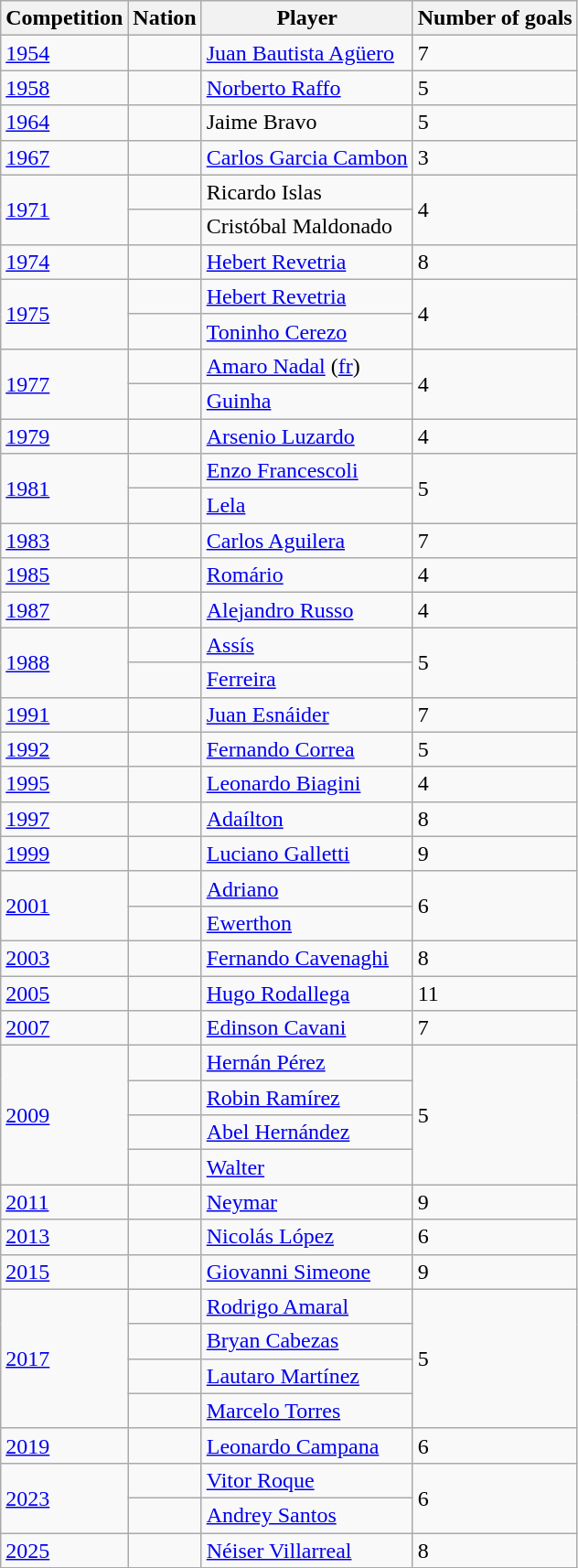<table class="wikitable">
<tr>
<th>Competition</th>
<th>Nation</th>
<th>Player</th>
<th>Number of goals</th>
</tr>
<tr>
<td><a href='#'>1954</a></td>
<td></td>
<td><a href='#'>Juan Bautista Agüero</a></td>
<td>7</td>
</tr>
<tr>
<td><a href='#'>1958</a></td>
<td></td>
<td><a href='#'>Norberto Raffo</a></td>
<td>5</td>
</tr>
<tr>
<td><a href='#'>1964</a></td>
<td></td>
<td>Jaime Bravo</td>
<td>5</td>
</tr>
<tr>
<td><a href='#'>1967</a></td>
<td></td>
<td><a href='#'>Carlos Garcia Cambon</a></td>
<td>3</td>
</tr>
<tr>
<td rowspan=2><a href='#'>1971</a></td>
<td></td>
<td>Ricardo Islas</td>
<td rowspan=2>4</td>
</tr>
<tr>
<td></td>
<td>Cristóbal Maldonado</td>
</tr>
<tr>
<td><a href='#'>1974</a></td>
<td></td>
<td><a href='#'>Hebert Revetria</a></td>
<td>8</td>
</tr>
<tr>
<td rowspan=2><a href='#'>1975</a></td>
<td></td>
<td><a href='#'>Hebert Revetria</a></td>
<td rowspan=2>4</td>
</tr>
<tr>
<td></td>
<td><a href='#'>Toninho Cerezo</a></td>
</tr>
<tr>
<td rowspan=2><a href='#'>1977</a></td>
<td></td>
<td><a href='#'>Amaro Nadal</a> (<a href='#'>fr</a>)</td>
<td rowspan=2>4</td>
</tr>
<tr>
<td></td>
<td><a href='#'>Guinha</a></td>
</tr>
<tr>
<td><a href='#'>1979</a></td>
<td></td>
<td><a href='#'>Arsenio Luzardo</a></td>
<td>4</td>
</tr>
<tr>
<td rowspan=2><a href='#'>1981</a></td>
<td></td>
<td><a href='#'>Enzo Francescoli</a></td>
<td rowspan=2>5</td>
</tr>
<tr>
<td></td>
<td><a href='#'>Lela</a></td>
</tr>
<tr>
<td><a href='#'>1983</a></td>
<td></td>
<td><a href='#'>Carlos Aguilera</a></td>
<td>7</td>
</tr>
<tr>
<td><a href='#'>1985</a></td>
<td></td>
<td><a href='#'>Romário</a></td>
<td>4</td>
</tr>
<tr>
<td><a href='#'>1987</a></td>
<td></td>
<td><a href='#'>Alejandro Russo</a></td>
<td>4</td>
</tr>
<tr>
<td rowspan=2><a href='#'>1988</a></td>
<td></td>
<td><a href='#'>Assís</a></td>
<td rowspan=2>5</td>
</tr>
<tr>
<td></td>
<td><a href='#'>Ferreira</a></td>
</tr>
<tr>
<td><a href='#'>1991</a></td>
<td></td>
<td><a href='#'>Juan Esnáider</a></td>
<td>7</td>
</tr>
<tr>
<td><a href='#'>1992</a></td>
<td></td>
<td><a href='#'>Fernando Correa</a></td>
<td>5</td>
</tr>
<tr>
<td><a href='#'>1995</a></td>
<td></td>
<td><a href='#'>Leonardo Biagini</a></td>
<td>4</td>
</tr>
<tr>
<td><a href='#'>1997</a></td>
<td></td>
<td><a href='#'>Adaílton</a></td>
<td>8</td>
</tr>
<tr>
<td><a href='#'>1999</a></td>
<td></td>
<td><a href='#'>Luciano Galletti</a></td>
<td>9</td>
</tr>
<tr>
<td rowspan=2><a href='#'>2001</a></td>
<td></td>
<td><a href='#'>Adriano</a></td>
<td rowspan=2>6</td>
</tr>
<tr>
<td></td>
<td><a href='#'>Ewerthon</a></td>
</tr>
<tr>
<td><a href='#'>2003</a></td>
<td></td>
<td><a href='#'>Fernando Cavenaghi</a></td>
<td>8</td>
</tr>
<tr>
<td><a href='#'>2005</a></td>
<td></td>
<td><a href='#'>Hugo Rodallega</a></td>
<td>11</td>
</tr>
<tr>
<td><a href='#'>2007</a></td>
<td></td>
<td><a href='#'>Edinson Cavani</a></td>
<td>7</td>
</tr>
<tr>
<td rowspan=4><a href='#'>2009</a></td>
<td></td>
<td><a href='#'>Hernán Pérez</a></td>
<td rowspan=4>5</td>
</tr>
<tr>
<td></td>
<td><a href='#'>Robin Ramírez</a></td>
</tr>
<tr>
<td></td>
<td><a href='#'>Abel Hernández</a></td>
</tr>
<tr>
<td></td>
<td><a href='#'>Walter</a></td>
</tr>
<tr>
<td><a href='#'>2011</a></td>
<td></td>
<td><a href='#'>Neymar</a></td>
<td>9</td>
</tr>
<tr>
<td><a href='#'>2013</a></td>
<td></td>
<td><a href='#'>Nicolás López</a></td>
<td>6</td>
</tr>
<tr>
<td><a href='#'>2015</a></td>
<td></td>
<td><a href='#'>Giovanni Simeone</a></td>
<td>9</td>
</tr>
<tr>
<td rowspan=4><a href='#'>2017</a></td>
<td></td>
<td><a href='#'>Rodrigo Amaral</a></td>
<td rowspan=4>5</td>
</tr>
<tr>
<td></td>
<td><a href='#'>Bryan Cabezas</a></td>
</tr>
<tr>
<td></td>
<td><a href='#'>Lautaro Martínez</a></td>
</tr>
<tr>
<td></td>
<td><a href='#'>Marcelo Torres</a></td>
</tr>
<tr>
<td><a href='#'>2019</a></td>
<td></td>
<td><a href='#'>Leonardo Campana</a></td>
<td>6</td>
</tr>
<tr>
<td rowspan=2><a href='#'>2023</a></td>
<td></td>
<td><a href='#'>Vitor Roque</a></td>
<td rowspan=2>6</td>
</tr>
<tr>
<td></td>
<td><a href='#'>Andrey Santos</a></td>
</tr>
<tr>
<td><a href='#'>2025</a></td>
<td></td>
<td><a href='#'>Néiser Villarreal</a></td>
<td>8</td>
</tr>
</table>
